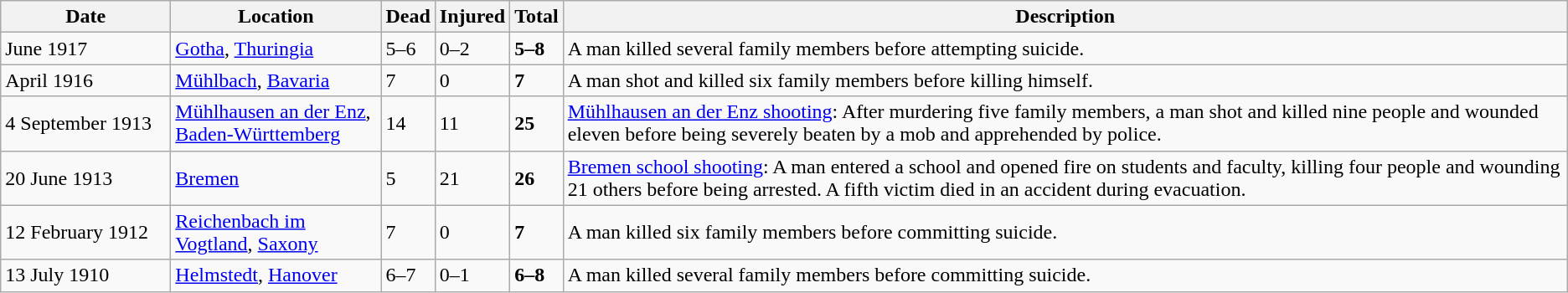<table class="wikitable sortable">
<tr>
<th scope="col" style="width: 8rem;">Date</th>
<th scope="col" style="width: 10rem;">Location</th>
<th data-sort-type=number>Dead</th>
<th data-sort-type=number>Injured</th>
<th data-sort-type=number>Total</th>
<th class=unsortable>Description</th>
</tr>
<tr>
<td>June 1917</td>
<td><a href='#'>Gotha</a>, <a href='#'>Thuringia</a></td>
<td>5–6</td>
<td>0–2</td>
<td><strong>5–8</strong></td>
<td>A man killed several family members before attempting suicide.</td>
</tr>
<tr>
<td>April 1916</td>
<td><a href='#'>Mühlbach</a>, <a href='#'>Bavaria</a></td>
<td>7</td>
<td>0</td>
<td><strong>7</strong></td>
<td>A man shot and killed six family members before killing himself.</td>
</tr>
<tr>
<td>4 September 1913</td>
<td><a href='#'>Mühlhausen an der Enz</a>, <a href='#'>Baden-Württemberg</a></td>
<td>14</td>
<td>11</td>
<td><strong>25</strong></td>
<td><a href='#'>Mühlhausen an der Enz shooting</a>: After murdering five family members, a man shot and killed nine people and wounded eleven before being severely beaten by a mob and apprehended by police.</td>
</tr>
<tr>
<td>20 June 1913</td>
<td><a href='#'>Bremen</a></td>
<td>5</td>
<td>21</td>
<td><strong>26</strong></td>
<td><a href='#'>Bremen school shooting</a>: A man entered a school and opened fire on students and faculty, killing four people and wounding 21 others before being arrested. A fifth victim died in an accident during evacuation.</td>
</tr>
<tr>
<td>12 February 1912</td>
<td><a href='#'>Reichenbach im Vogtland</a>, <a href='#'>Saxony</a></td>
<td>7</td>
<td>0</td>
<td><strong>7</strong></td>
<td>A man killed six family members before committing suicide.</td>
</tr>
<tr>
<td>13 July 1910</td>
<td><a href='#'>Helmstedt</a>, <a href='#'>Hanover</a></td>
<td>6–7</td>
<td>0–1</td>
<td><strong>6–8</strong></td>
<td>A man killed several family members before committing suicide.</td>
</tr>
</table>
